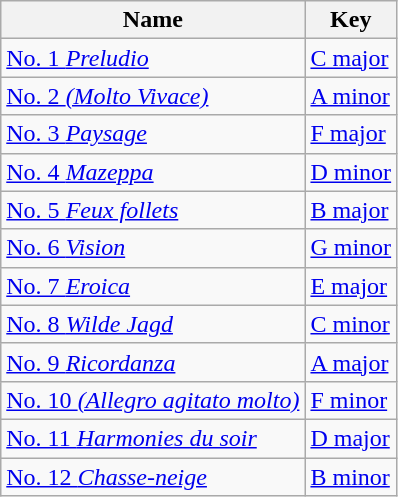<table class="wikitable">
<tr>
<th>Name</th>
<th>Key</th>
</tr>
<tr>
<td><a href='#'>No. 1 <em>Preludio</em></a></td>
<td><a href='#'>C major</a></td>
</tr>
<tr>
<td><a href='#'>No. 2 <em>(Molto Vivace)</em></a></td>
<td><a href='#'>A minor</a></td>
</tr>
<tr>
<td><a href='#'>No. 3 <em>Paysage</em></a></td>
<td><a href='#'>F major</a></td>
</tr>
<tr>
<td><a href='#'>No. 4 <em>Mazeppa</em></a></td>
<td><a href='#'>D minor</a></td>
</tr>
<tr>
<td><a href='#'>No. 5 <em>Feux follets</em></a></td>
<td><a href='#'>B major</a></td>
</tr>
<tr>
<td><a href='#'>No. 6 <em>Vision</em></a></td>
<td><a href='#'>G minor</a></td>
</tr>
<tr>
<td><a href='#'>No. 7 <em>Eroica</em></a></td>
<td><a href='#'>E major</a></td>
</tr>
<tr>
<td><a href='#'>No. 8 <em>Wilde Jagd</em></a></td>
<td><a href='#'>C minor</a></td>
</tr>
<tr>
<td><a href='#'>No. 9 <em>Ricordanza</em></a></td>
<td><a href='#'>A major</a></td>
</tr>
<tr>
<td><a href='#'>No. 10 <em>(Allegro agitato molto)</em></a></td>
<td><a href='#'>F minor</a></td>
</tr>
<tr>
<td><a href='#'>No. 11 <em>Harmonies du soir</em></a></td>
<td><a href='#'>D major</a></td>
</tr>
<tr>
<td><a href='#'>No. 12 <em>Chasse-neige</em></a></td>
<td><a href='#'>B minor</a></td>
</tr>
</table>
